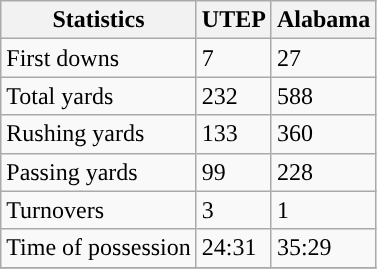<table class="wikitable" style="float: left;">
<tr>
<th>Statistics</th>
<th>UTEP</th>
<th>Alabama</th>
</tr>
<tr>
<td>First downs</td>
<td>7</td>
<td>27</td>
</tr>
<tr>
<td>Total yards</td>
<td>232</td>
<td>588</td>
</tr>
<tr>
<td>Rushing yards</td>
<td>133</td>
<td>360</td>
</tr>
<tr>
<td>Passing yards</td>
<td>99</td>
<td>228</td>
</tr>
<tr>
<td>Turnovers</td>
<td>3</td>
<td>1</td>
</tr>
<tr>
<td>Time of possession</td>
<td>24:31</td>
<td>35:29</td>
</tr>
<tr>
</tr>
</table>
